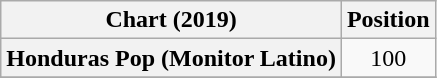<table class="wikitable plainrowheaders sortable" style="text-align:center">
<tr>
<th scope="col">Chart (2019)</th>
<th scope="col">Position</th>
</tr>
<tr>
<th scope="row">Honduras Pop (Monitor Latino)</th>
<td>100</td>
</tr>
<tr>
</tr>
</table>
